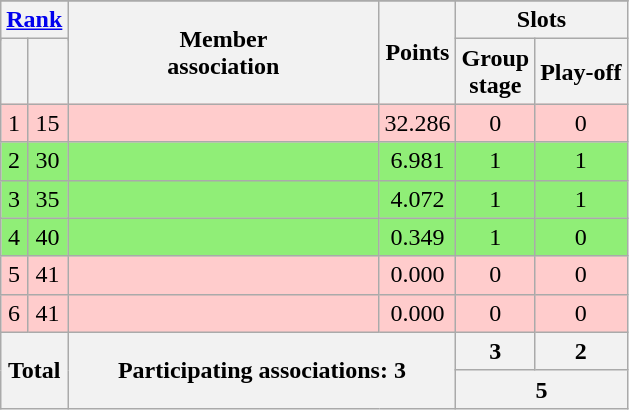<table class="wikitable" style="text-align:center">
<tr>
</tr>
<tr>
<th colspan=2 rowspan=2><a href='#'>Rank</a></th>
<th rowspan=3 width=200>Member<br>association</th>
<th rowspan=3>Points</th>
<th colspan=2>Slots</th>
</tr>
<tr>
<th rowspan=2>Group<br>stage</th>
<th rowspan=2>Play-off</th>
</tr>
<tr>
<th></th>
<th></th>
</tr>
<tr bgcolor=ffcccc>
<td>1</td>
<td>15</td>
<td align=left></td>
<td>32.286</td>
<td>0</td>
<td>0</td>
</tr>
<tr bgcolor=#90ee77>
<td>2</td>
<td>30</td>
<td align=left></td>
<td>6.981</td>
<td>1</td>
<td>1</td>
</tr>
<tr bgcolor=#90ee77>
<td>3</td>
<td>35</td>
<td align=left></td>
<td>4.072</td>
<td>1</td>
<td>1</td>
</tr>
<tr bgcolor=#90ee77>
<td>4</td>
<td>40</td>
<td align=left></td>
<td>0.349</td>
<td>1</td>
<td>0</td>
</tr>
<tr bgcolor=ffcccc>
<td>5</td>
<td>41</td>
<td align=left></td>
<td>0.000</td>
<td>0</td>
<td>0</td>
</tr>
<tr bgcolor=ffcccc>
<td>6</td>
<td>41</td>
<td align=left></td>
<td>0.000</td>
<td>0</td>
<td>0</td>
</tr>
<tr>
<th colspan=2 rowspan=2>Total</th>
<th colspan=2 rowspan=2>Participating associations: 3</th>
<th>3</th>
<th>2</th>
</tr>
<tr>
<th colspan=2>5</th>
</tr>
</table>
